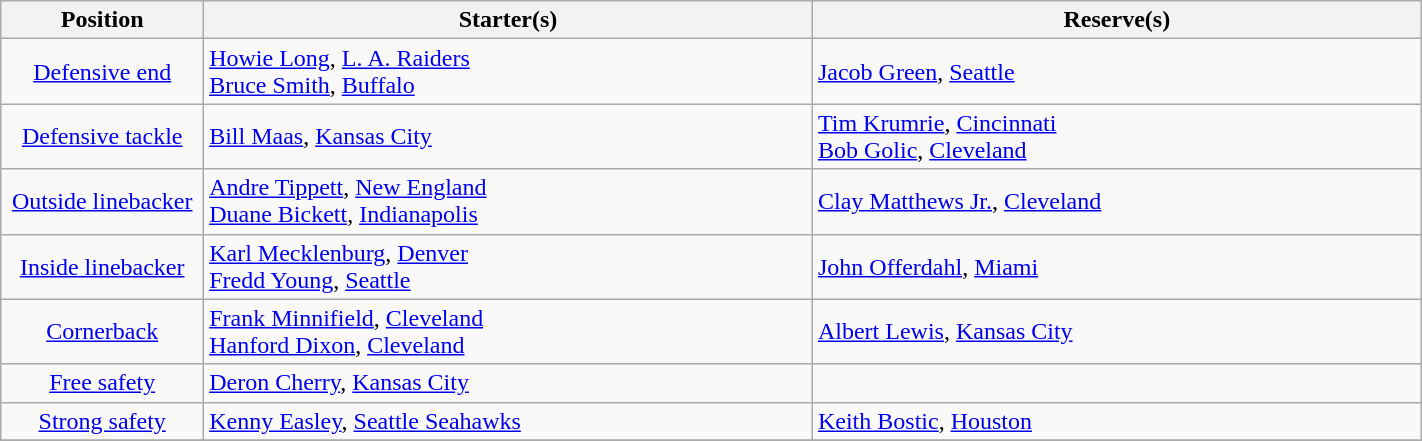<table class="wikitable" width=75%>
<tr>
<th width=10%>Position</th>
<th width=30%>Starter(s)</th>
<th width=30%>Reserve(s)</th>
</tr>
<tr>
<td align=center><a href='#'>Defensive end</a></td>
<td> <a href='#'>Howie Long</a>, <a href='#'>L. A. Raiders</a><br> <a href='#'>Bruce Smith</a>, <a href='#'>Buffalo</a></td>
<td> <a href='#'>Jacob Green</a>, <a href='#'>Seattle</a></td>
</tr>
<tr>
<td align=center><a href='#'>Defensive tackle</a></td>
<td> <a href='#'>Bill Maas</a>, <a href='#'>Kansas City</a></td>
<td> <a href='#'>Tim Krumrie</a>, <a href='#'>Cincinnati</a><br> <a href='#'>Bob Golic</a>, <a href='#'>Cleveland</a></td>
</tr>
<tr>
<td align=center><a href='#'>Outside linebacker</a></td>
<td> <a href='#'>Andre Tippett</a>, <a href='#'>New England</a><br> <a href='#'>Duane Bickett</a>, <a href='#'>Indianapolis</a></td>
<td> <a href='#'>Clay Matthews Jr.</a>, <a href='#'>Cleveland</a></td>
</tr>
<tr>
<td align=center><a href='#'>Inside linebacker</a></td>
<td> <a href='#'>Karl Mecklenburg</a>, <a href='#'>Denver</a><br> <a href='#'>Fredd Young</a>, <a href='#'>Seattle</a></td>
<td> <a href='#'>John Offerdahl</a>, <a href='#'>Miami</a></td>
</tr>
<tr>
<td align=center><a href='#'>Cornerback</a></td>
<td> <a href='#'>Frank Minnifield</a>, <a href='#'>Cleveland</a><br> <a href='#'>Hanford Dixon</a>, <a href='#'>Cleveland</a></td>
<td> <a href='#'>Albert Lewis</a>, <a href='#'>Kansas City</a></td>
</tr>
<tr>
<td align=center><a href='#'>Free safety</a></td>
<td> <a href='#'>Deron Cherry</a>, <a href='#'>Kansas City</a></td>
<td></td>
</tr>
<tr>
<td align=center><a href='#'>Strong safety</a></td>
<td> <a href='#'>Kenny Easley</a>, <a href='#'>Seattle Seahawks</a></td>
<td> <a href='#'>Keith Bostic</a>, <a href='#'>Houston</a></td>
</tr>
<tr>
</tr>
</table>
